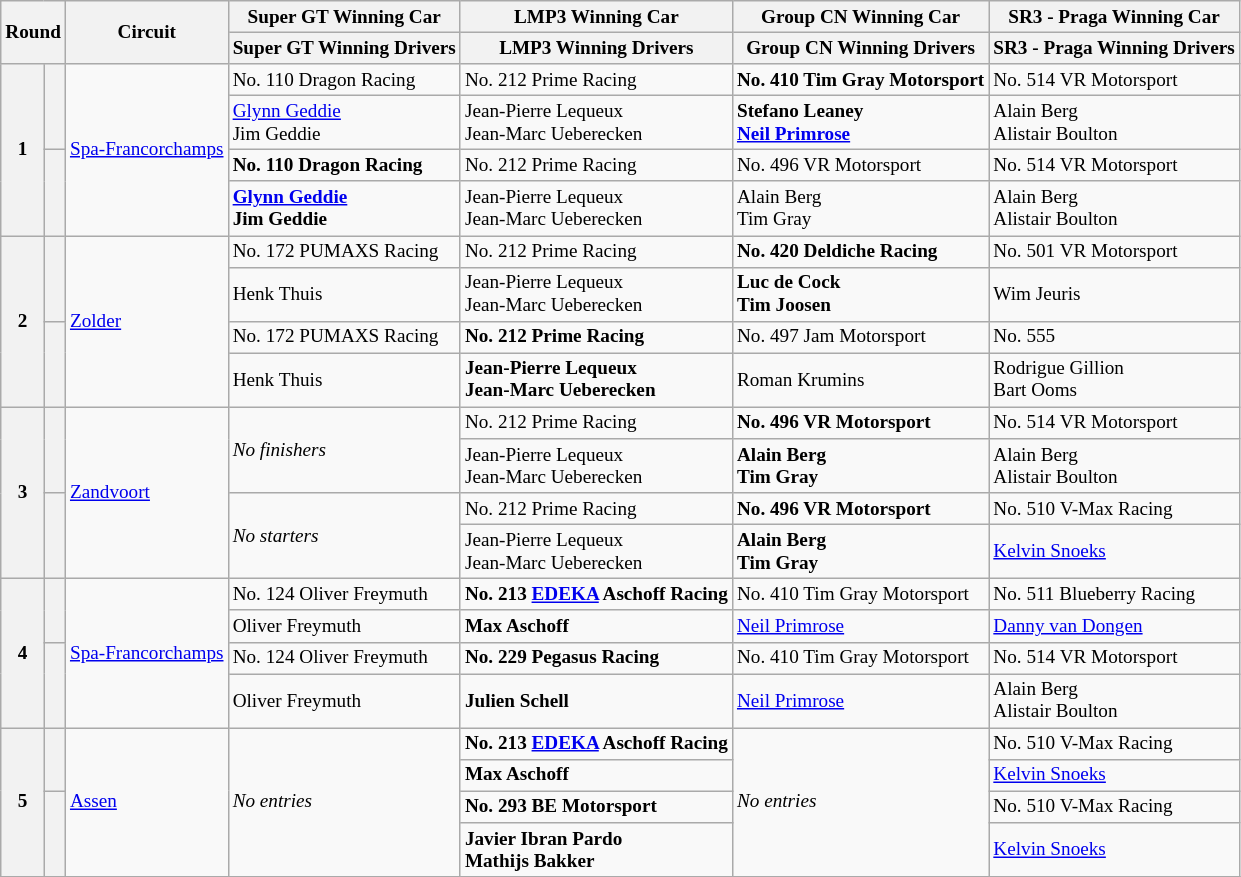<table class="wikitable" style="font-size: 80%;">
<tr>
<th rowspan=2 colspan=2>Round</th>
<th rowspan=2>Circuit</th>
<th>Super GT Winning Car</th>
<th>LMP3 Winning Car</th>
<th>Group CN Winning Car</th>
<th>SR3 - Praga Winning Car</th>
</tr>
<tr>
<th>Super GT Winning Drivers</th>
<th>LMP3 Winning Drivers</th>
<th>Group CN Winning Drivers</th>
<th>SR3 - Praga Winning Drivers</th>
</tr>
<tr>
<th rowspan=4>1</th>
<th rowspan=2></th>
<td rowspan=4> <a href='#'>Spa-Francorchamps</a></td>
<td> No. 110 Dragon Racing</td>
<td> No. 212 Prime Racing</td>
<td><strong> No. 410 Tim Gray Motorsport</strong></td>
<td> No. 514 VR Motorsport</td>
</tr>
<tr>
<td> <a href='#'>Glynn Geddie</a><br> Jim Geddie</td>
<td> Jean-Pierre Lequeux<br> Jean-Marc Ueberecken</td>
<td><strong> Stefano Leaney<br> <a href='#'>Neil Primrose</a></strong></td>
<td> Alain Berg<br> Alistair Boulton</td>
</tr>
<tr>
<th rowspan=2></th>
<td><strong> No. 110 Dragon Racing</strong></td>
<td> No. 212 Prime Racing</td>
<td> No. 496 VR Motorsport</td>
<td> No. 514 VR Motorsport</td>
</tr>
<tr>
<td><strong> <a href='#'>Glynn Geddie</a><br> Jim Geddie</strong></td>
<td> Jean-Pierre Lequeux<br> Jean-Marc Ueberecken</td>
<td> Alain Berg<br> Tim Gray</td>
<td> Alain Berg<br> Alistair Boulton</td>
</tr>
<tr>
<th rowspan=4>2</th>
<th rowspan=2></th>
<td rowspan=4> <a href='#'>Zolder</a></td>
<td> No. 172 PUMAXS Racing</td>
<td> No. 212 Prime Racing</td>
<td><strong> No. 420 Deldiche Racing</strong></td>
<td> No. 501 VR Motorsport</td>
</tr>
<tr>
<td> Henk Thuis</td>
<td> Jean-Pierre Lequeux<br> Jean-Marc Ueberecken</td>
<td><strong> Luc de Cock<br> Tim Joosen</strong></td>
<td> Wim Jeuris</td>
</tr>
<tr>
<th rowspan=2></th>
<td> No. 172 PUMAXS Racing</td>
<td><strong> No. 212 Prime Racing</strong></td>
<td> No. 497 Jam Motorsport</td>
<td> No. 555</td>
</tr>
<tr>
<td> Henk Thuis</td>
<td><strong> Jean-Pierre Lequeux<br> Jean-Marc Ueberecken</strong></td>
<td> Roman Krumins</td>
<td> Rodrigue Gillion<br> Bart Ooms</td>
</tr>
<tr>
<th rowspan=4>3</th>
<th rowspan=2></th>
<td rowspan=4> <a href='#'>Zandvoort</a></td>
<td rowspan=2><em>No finishers</em></td>
<td> No. 212 Prime Racing</td>
<td><strong> No. 496 VR Motorsport</strong></td>
<td> No. 514 VR Motorsport</td>
</tr>
<tr>
<td> Jean-Pierre Lequeux<br> Jean-Marc Ueberecken</td>
<td><strong> Alain Berg<br> Tim Gray</strong></td>
<td> Alain Berg<br> Alistair Boulton</td>
</tr>
<tr>
<th rowspan=2></th>
<td rowspan=2><em>No starters</em></td>
<td> No. 212 Prime Racing</td>
<td><strong> No. 496 VR Motorsport</strong></td>
<td> No. 510 V-Max Racing</td>
</tr>
<tr>
<td> Jean-Pierre Lequeux<br> Jean-Marc Ueberecken</td>
<td><strong> Alain Berg<br> Tim Gray</strong></td>
<td> <a href='#'>Kelvin Snoeks</a></td>
</tr>
<tr>
<th rowspan=4>4</th>
<th rowspan=2></th>
<td rowspan=4> <a href='#'>Spa-Francorchamps</a></td>
<td> No. 124 Oliver Freymuth</td>
<td><strong> No. 213 <a href='#'>EDEKA</a> Aschoff Racing</strong></td>
<td> No. 410 Tim Gray Motorsport</td>
<td> No. 511 Blueberry Racing</td>
</tr>
<tr>
<td> Oliver Freymuth</td>
<td><strong> Max Aschoff</strong></td>
<td> <a href='#'>Neil Primrose</a></td>
<td> <a href='#'>Danny van Dongen</a></td>
</tr>
<tr>
<th rowspan=2></th>
<td> No. 124 Oliver Freymuth</td>
<td><strong> No. 229 Pegasus Racing</strong></td>
<td> No. 410 Tim Gray Motorsport</td>
<td> No. 514 VR Motorsport</td>
</tr>
<tr>
<td> Oliver Freymuth</td>
<td><strong> Julien Schell</strong></td>
<td> <a href='#'>Neil Primrose</a></td>
<td> Alain Berg<br> Alistair Boulton</td>
</tr>
<tr>
<th rowspan=4>5</th>
<th rowspan=2></th>
<td rowspan=4> <a href='#'>Assen</a></td>
<td rowspan=4><em>No entries</em></td>
<td><strong> No. 213 <a href='#'>EDEKA</a> Aschoff Racing</strong></td>
<td rowspan=4><em>No entries</em></td>
<td> No. 510 V-Max Racing</td>
</tr>
<tr>
<td><strong> Max Aschoff</strong></td>
<td> <a href='#'>Kelvin Snoeks</a></td>
</tr>
<tr>
<th rowspan=2></th>
<td><strong> No. 293 BE Motorsport</strong></td>
<td> No. 510 V-Max Racing</td>
</tr>
<tr>
<td><strong> Javier Ibran Pardo<br> Mathijs Bakker</strong></td>
<td> <a href='#'>Kelvin Snoeks</a></td>
</tr>
<tr>
</tr>
</table>
